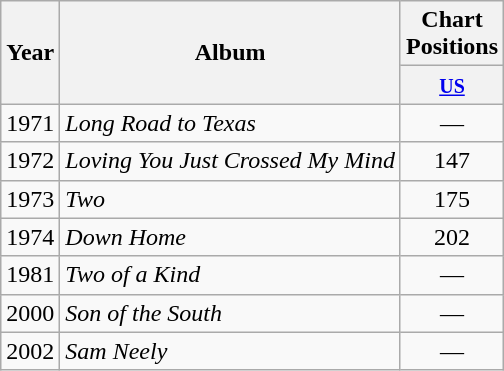<table class="wikitable">
<tr>
<th rowspan="2">Year</th>
<th rowspan="2">Album</th>
<th colspan="1">Chart Positions</th>
</tr>
<tr>
<th width="60"><small><a href='#'>US</a></small></th>
</tr>
<tr>
<td>1971</td>
<td><em>Long Road to Texas</em></td>
<td align="center">—</td>
</tr>
<tr>
<td>1972</td>
<td><em>Loving You Just Crossed My Mind</em></td>
<td align="center">147</td>
</tr>
<tr>
<td>1973</td>
<td><em>Two</em></td>
<td align="center">175</td>
</tr>
<tr>
<td>1974</td>
<td><em>Down Home</em></td>
<td align="center">202</td>
</tr>
<tr>
<td>1981</td>
<td><em>Two of a Kind</em></td>
<td align="center">—</td>
</tr>
<tr>
<td>2000</td>
<td><em>Son of the South</em></td>
<td align="center">—</td>
</tr>
<tr>
<td>2002</td>
<td><em>Sam Neely</em></td>
<td align="center">—</td>
</tr>
</table>
